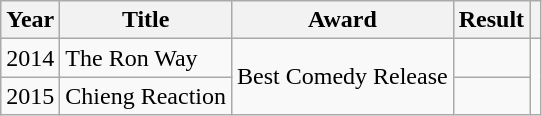<table class="wikitable sortable">
<tr>
<th>Year</th>
<th>Title</th>
<th>Award</th>
<th>Result</th>
<th></th>
</tr>
<tr>
<td>2014</td>
<td>The Ron Way</td>
<td rowspan="2">Best Comedy Release</td>
<td></td>
<td rowspan="2"></td>
</tr>
<tr>
<td>2015</td>
<td>Chieng Reaction</td>
<td></td>
</tr>
</table>
